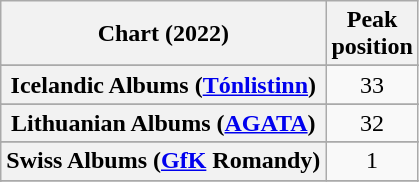<table class="wikitable sortable plainrowheaders" style="text-align:center">
<tr>
<th scope="col">Chart (2022)</th>
<th scope="col">Peak<br>position</th>
</tr>
<tr>
</tr>
<tr>
</tr>
<tr>
</tr>
<tr>
</tr>
<tr>
</tr>
<tr>
</tr>
<tr>
</tr>
<tr>
</tr>
<tr>
</tr>
<tr>
<th scope="row">Icelandic Albums (<a href='#'>Tónlistinn</a>)</th>
<td>33</td>
</tr>
<tr>
</tr>
<tr>
</tr>
<tr>
<th scope="row">Lithuanian Albums (<a href='#'>AGATA</a>)</th>
<td>32</td>
</tr>
<tr>
</tr>
<tr>
</tr>
<tr>
</tr>
<tr>
</tr>
<tr>
<th scope="row">Swiss Albums (<a href='#'>GfK</a> Romandy)</th>
<td>1</td>
</tr>
<tr>
</tr>
<tr>
</tr>
<tr>
</tr>
</table>
